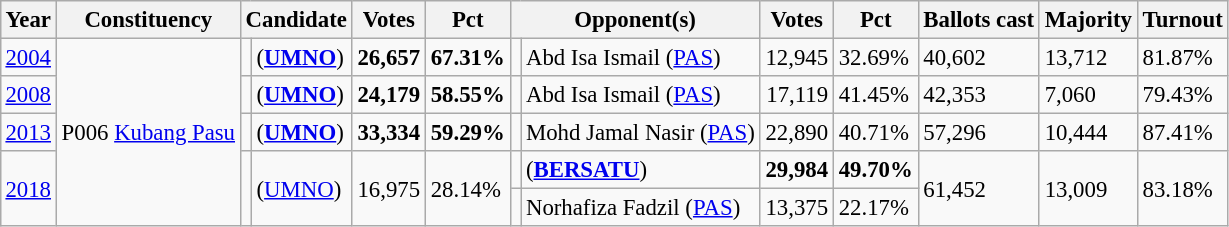<table class="wikitable" style="margin:0.5em ; font-size:95%">
<tr>
<th>Year</th>
<th>Constituency</th>
<th colspan=2>Candidate</th>
<th>Votes</th>
<th>Pct</th>
<th colspan=2>Opponent(s)</th>
<th>Votes</th>
<th>Pct</th>
<th>Ballots cast</th>
<th>Majority</th>
<th>Turnout</th>
</tr>
<tr>
<td><a href='#'>2004</a></td>
<td rowspan=5>P006 <a href='#'>Kubang Pasu</a></td>
<td></td>
<td> (<a href='#'><strong>UMNO</strong></a>)</td>
<td align="right"><strong>26,657</strong></td>
<td><strong>67.31%</strong></td>
<td></td>
<td>Abd Isa Ismail (<a href='#'>PAS</a>)</td>
<td align="right">12,945</td>
<td>32.69%</td>
<td>40,602</td>
<td>13,712</td>
<td>81.87%</td>
</tr>
<tr>
<td><a href='#'>2008</a></td>
<td></td>
<td> (<a href='#'><strong>UMNO</strong></a>)</td>
<td align="right"><strong>24,179</strong></td>
<td><strong>58.55%</strong></td>
<td></td>
<td>Abd Isa Ismail (<a href='#'>PAS</a>)</td>
<td align="right">17,119</td>
<td>41.45%</td>
<td>42,353</td>
<td>7,060</td>
<td>79.43%</td>
</tr>
<tr>
<td><a href='#'>2013</a></td>
<td></td>
<td> (<a href='#'><strong>UMNO</strong></a>)</td>
<td align="right"><strong>33,334</strong></td>
<td><strong>59.29%</strong></td>
<td></td>
<td>Mohd Jamal Nasir (<a href='#'>PAS</a>)</td>
<td align="right">22,890</td>
<td>40.71%</td>
<td>57,296</td>
<td>10,444</td>
<td>87.41%</td>
</tr>
<tr>
<td rowspan=2><a href='#'>2018</a></td>
<td rowspan=2 ></td>
<td rowspan=2> (<a href='#'>UMNO</a>)</td>
<td rowspan=2 align="right">16,975</td>
<td rowspan=2>28.14%</td>
<td></td>
<td> (<a href='#'><strong>BERSATU</strong></a>)</td>
<td align="right"><strong>29,984</strong></td>
<td><strong>49.70%</strong></td>
<td rowspan=2>61,452</td>
<td rowspan=2>13,009</td>
<td rowspan=2>83.18%</td>
</tr>
<tr>
<td></td>
<td>Norhafiza Fadzil (<a href='#'>PAS</a>)</td>
<td align="right">13,375</td>
<td>22.17%</td>
</tr>
</table>
